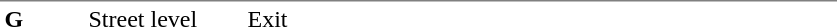<table table border=0 cellspacing=0 cellpadding=3>
<tr>
<td style="border-top:solid 1px gray;" width=50 valign=top><strong>G</strong></td>
<td style="border-top:solid 1px gray;" width=100 valign=top>Street level</td>
<td style="border-top:solid 1px gray;" width=390 valign=top>Exit</td>
</tr>
</table>
